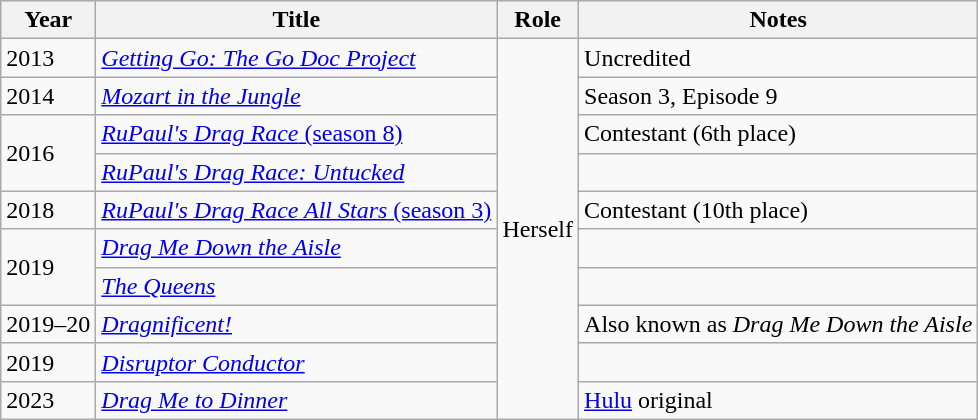<table class="wikitable plainrowheaders sortable">
<tr>
<th scope="col">Year</th>
<th scope="col">Title</th>
<th scope="col">Role</th>
<th scope="col">Notes</th>
</tr>
<tr>
<td>2013</td>
<td scope="row"><em><a href='#'>Getting Go: The Go Doc Project</a></em></td>
<td rowspan="10">Herself</td>
<td>Uncredited</td>
</tr>
<tr>
<td>2014</td>
<td scope="row"><em><a href='#'>Mozart in the Jungle</a></em></td>
<td>Season 3, Episode 9</td>
</tr>
<tr>
<td rowspan="2">2016</td>
<td scope="row"><a href='#'><em>RuPaul's Drag Race</em> (season 8)</a></td>
<td>Contestant (6th place)</td>
</tr>
<tr>
<td scope="row"><em><a href='#'>RuPaul's Drag Race: Untucked</a></em></td>
<td></td>
</tr>
<tr>
<td>2018</td>
<td scope="row"><a href='#'><em>RuPaul's Drag Race All Stars</em> (season 3)</a></td>
<td>Contestant (10th place)</td>
</tr>
<tr>
<td rowspan="2">2019</td>
<td scope="row"><em><a href='#'>Drag Me Down the Aisle</a></em></td>
<td></td>
</tr>
<tr>
<td><em><a href='#'>The Queens</a></em></td>
<td></td>
</tr>
<tr>
<td>2019–20</td>
<td scope="row"><em><a href='#'>Dragnificent!</a></em></td>
<td>Also known as <em>Drag Me Down the Aisle</em></td>
</tr>
<tr>
<td>2019</td>
<td><em><a href='#'>Disruptor Conductor</a></em></td>
<td></td>
</tr>
<tr>
<td>2023</td>
<td scope="row"><em><a href='#'>Drag Me to Dinner</a></em></td>
<td><a href='#'>Hulu</a> original</td>
</tr>
</table>
